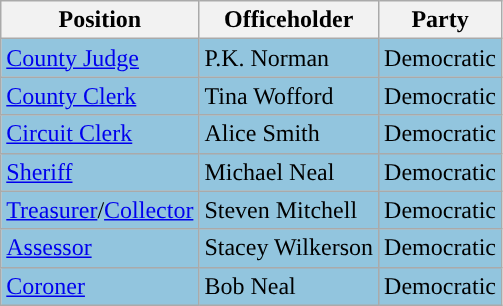<table class="wikitable mw-collapsible">
<tr>
<th>Position</th>
<th>Officeholder</th>
<th>Party</th>
</tr>
<tr style="background-color: #92C5DE;">
<td><a href='#'>County Judge</a></td>
<td>P.K. Norman</td>
<td>Democratic</td>
</tr>
<tr style="background-color: #92C5DE;">
<td><a href='#'>County Clerk</a></td>
<td>Tina Wofford</td>
<td>Democratic</td>
</tr>
<tr style="background-color: #92C5DE;">
<td><a href='#'>Circuit Clerk</a></td>
<td>Alice Smith</td>
<td>Democratic</td>
</tr>
<tr style="background-color: #92C5DE;">
<td><a href='#'>Sheriff</a></td>
<td>Michael Neal</td>
<td>Democratic</td>
</tr>
<tr style="background-color: #92C5DE;">
<td><a href='#'>Treasurer</a>/<a href='#'>Collector</a></td>
<td>Steven Mitchell</td>
<td>Democratic</td>
</tr>
<tr style="background-color: #92C5DE;">
<td><a href='#'>Assessor</a></td>
<td>Stacey Wilkerson</td>
<td>Democratic</td>
</tr>
<tr style="background-color: #92C5DE;">
<td><a href='#'>Coroner</a></td>
<td>Bob Neal</td>
<td>Democratic</td>
</tr>
</table>
